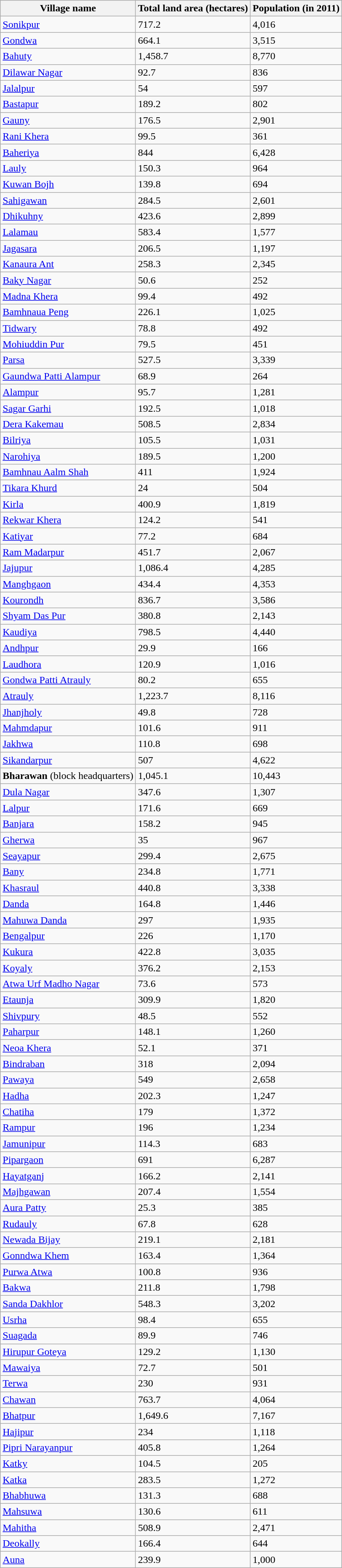<table class="wikitable sortable">
<tr>
<th>Village name</th>
<th>Total land area (hectares)</th>
<th>Population (in 2011)</th>
</tr>
<tr>
<td><a href='#'>Sonikpur</a></td>
<td>717.2</td>
<td>4,016</td>
</tr>
<tr>
<td><a href='#'>Gondwa</a></td>
<td>664.1</td>
<td>3,515</td>
</tr>
<tr>
<td><a href='#'>Bahuty</a></td>
<td>1,458.7</td>
<td>8,770</td>
</tr>
<tr>
<td><a href='#'>Dilawar Nagar</a></td>
<td>92.7</td>
<td>836</td>
</tr>
<tr>
<td><a href='#'>Jalalpur</a></td>
<td>54</td>
<td>597</td>
</tr>
<tr>
<td><a href='#'>Bastapur</a></td>
<td>189.2</td>
<td>802</td>
</tr>
<tr>
<td><a href='#'>Gauny</a></td>
<td>176.5</td>
<td>2,901</td>
</tr>
<tr>
<td><a href='#'>Rani Khera</a></td>
<td>99.5</td>
<td>361</td>
</tr>
<tr>
<td><a href='#'>Baheriya</a></td>
<td>844</td>
<td>6,428</td>
</tr>
<tr>
<td><a href='#'>Lauly</a></td>
<td>150.3</td>
<td>964</td>
</tr>
<tr>
<td><a href='#'>Kuwan Bojh</a></td>
<td>139.8</td>
<td>694</td>
</tr>
<tr>
<td><a href='#'>Sahigawan</a></td>
<td>284.5</td>
<td>2,601</td>
</tr>
<tr>
<td><a href='#'>Dhikuhny</a></td>
<td>423.6</td>
<td>2,899</td>
</tr>
<tr>
<td><a href='#'>Lalamau</a></td>
<td>583.4</td>
<td>1,577</td>
</tr>
<tr>
<td><a href='#'>Jagasara</a></td>
<td>206.5</td>
<td>1,197</td>
</tr>
<tr>
<td><a href='#'>Kanaura Ant</a></td>
<td>258.3</td>
<td>2,345</td>
</tr>
<tr>
<td><a href='#'>Baky Nagar</a></td>
<td>50.6</td>
<td>252</td>
</tr>
<tr>
<td><a href='#'>Madna Khera</a></td>
<td>99.4</td>
<td>492</td>
</tr>
<tr>
<td><a href='#'>Bamhnaua Peng</a></td>
<td>226.1</td>
<td>1,025</td>
</tr>
<tr>
<td><a href='#'>Tidwary</a></td>
<td>78.8</td>
<td>492</td>
</tr>
<tr>
<td><a href='#'>Mohiuddin Pur</a></td>
<td>79.5</td>
<td>451</td>
</tr>
<tr>
<td><a href='#'>Parsa</a></td>
<td>527.5</td>
<td>3,339</td>
</tr>
<tr>
<td><a href='#'>Gaundwa Patti Alampur</a></td>
<td>68.9</td>
<td>264</td>
</tr>
<tr>
<td><a href='#'>Alampur</a></td>
<td>95.7</td>
<td>1,281</td>
</tr>
<tr>
<td><a href='#'>Sagar Garhi</a></td>
<td>192.5</td>
<td>1,018</td>
</tr>
<tr>
<td><a href='#'>Dera Kakemau</a></td>
<td>508.5</td>
<td>2,834</td>
</tr>
<tr>
<td><a href='#'>Bilriya</a></td>
<td>105.5</td>
<td>1,031</td>
</tr>
<tr>
<td><a href='#'>Narohiya</a></td>
<td>189.5</td>
<td>1,200</td>
</tr>
<tr>
<td><a href='#'>Bamhnau Aalm Shah</a></td>
<td>411</td>
<td>1,924</td>
</tr>
<tr>
<td><a href='#'>Tikara Khurd</a></td>
<td>24</td>
<td>504</td>
</tr>
<tr>
<td><a href='#'>Kirla</a></td>
<td>400.9</td>
<td>1,819</td>
</tr>
<tr>
<td><a href='#'>Rekwar Khera</a></td>
<td>124.2</td>
<td>541</td>
</tr>
<tr>
<td><a href='#'>Katiyar</a></td>
<td>77.2</td>
<td>684</td>
</tr>
<tr>
<td><a href='#'>Ram Madarpur</a></td>
<td>451.7</td>
<td>2,067</td>
</tr>
<tr>
<td><a href='#'>Jajupur</a></td>
<td>1,086.4</td>
<td>4,285</td>
</tr>
<tr>
<td><a href='#'>Manghgaon</a></td>
<td>434.4</td>
<td>4,353</td>
</tr>
<tr>
<td><a href='#'>Kourondh</a></td>
<td>836.7</td>
<td>3,586</td>
</tr>
<tr>
<td><a href='#'>Shyam Das Pur</a></td>
<td>380.8</td>
<td>2,143</td>
</tr>
<tr>
<td><a href='#'>Kaudiya</a></td>
<td>798.5</td>
<td>4,440</td>
</tr>
<tr>
<td><a href='#'>Andhpur</a></td>
<td>29.9</td>
<td>166</td>
</tr>
<tr>
<td><a href='#'>Laudhora</a></td>
<td>120.9</td>
<td>1,016</td>
</tr>
<tr>
<td><a href='#'>Gondwa Patti Atrauly</a></td>
<td>80.2</td>
<td>655</td>
</tr>
<tr>
<td><a href='#'>Atrauly</a></td>
<td>1,223.7</td>
<td>8,116</td>
</tr>
<tr>
<td><a href='#'>Jhanjholy</a></td>
<td>49.8</td>
<td>728</td>
</tr>
<tr>
<td><a href='#'>Mahmdapur</a></td>
<td>101.6</td>
<td>911</td>
</tr>
<tr>
<td><a href='#'>Jakhwa</a></td>
<td>110.8</td>
<td>698</td>
</tr>
<tr>
<td><a href='#'>Sikandarpur</a></td>
<td>507</td>
<td>4,622</td>
</tr>
<tr>
<td><strong>Bharawan</strong> (block headquarters)</td>
<td>1,045.1</td>
<td>10,443</td>
</tr>
<tr>
<td><a href='#'>Dula Nagar</a></td>
<td>347.6</td>
<td>1,307</td>
</tr>
<tr>
<td><a href='#'>Lalpur</a></td>
<td>171.6</td>
<td>669</td>
</tr>
<tr>
<td><a href='#'>Banjara</a></td>
<td>158.2</td>
<td>945</td>
</tr>
<tr>
<td><a href='#'>Gherwa</a></td>
<td>35</td>
<td>967</td>
</tr>
<tr>
<td><a href='#'>Seayapur</a></td>
<td>299.4</td>
<td>2,675</td>
</tr>
<tr>
<td><a href='#'>Bany</a></td>
<td>234.8</td>
<td>1,771</td>
</tr>
<tr>
<td><a href='#'>Khasraul</a></td>
<td>440.8</td>
<td>3,338</td>
</tr>
<tr>
<td><a href='#'>Danda</a></td>
<td>164.8</td>
<td>1,446</td>
</tr>
<tr>
<td><a href='#'>Mahuwa Danda</a></td>
<td>297</td>
<td>1,935</td>
</tr>
<tr>
<td><a href='#'>Bengalpur</a></td>
<td>226</td>
<td>1,170</td>
</tr>
<tr>
<td><a href='#'>Kukura</a></td>
<td>422.8</td>
<td>3,035</td>
</tr>
<tr>
<td><a href='#'>Koyaly</a></td>
<td>376.2</td>
<td>2,153</td>
</tr>
<tr>
<td><a href='#'>Atwa Urf Madho Nagar</a></td>
<td>73.6</td>
<td>573</td>
</tr>
<tr>
<td><a href='#'>Etaunja</a></td>
<td>309.9</td>
<td>1,820</td>
</tr>
<tr>
<td><a href='#'>Shivpury</a></td>
<td>48.5</td>
<td>552</td>
</tr>
<tr>
<td><a href='#'>Paharpur</a></td>
<td>148.1</td>
<td>1,260</td>
</tr>
<tr>
<td><a href='#'>Neoa Khera</a></td>
<td>52.1</td>
<td>371</td>
</tr>
<tr>
<td><a href='#'>Bindraban</a></td>
<td>318</td>
<td>2,094</td>
</tr>
<tr>
<td><a href='#'>Pawaya</a></td>
<td>549</td>
<td>2,658</td>
</tr>
<tr>
<td><a href='#'>Hadha</a></td>
<td>202.3</td>
<td>1,247</td>
</tr>
<tr>
<td><a href='#'>Chatiha</a></td>
<td>179</td>
<td>1,372</td>
</tr>
<tr>
<td><a href='#'>Rampur</a></td>
<td>196</td>
<td>1,234</td>
</tr>
<tr>
<td><a href='#'>Jamunipur</a></td>
<td>114.3</td>
<td>683</td>
</tr>
<tr>
<td><a href='#'>Pipargaon</a></td>
<td>691</td>
<td>6,287</td>
</tr>
<tr>
<td><a href='#'>Hayatganj</a></td>
<td>166.2</td>
<td>2,141</td>
</tr>
<tr>
<td><a href='#'>Majhgawan</a></td>
<td>207.4</td>
<td>1,554</td>
</tr>
<tr>
<td><a href='#'>Aura Patty</a></td>
<td>25.3</td>
<td>385</td>
</tr>
<tr>
<td><a href='#'>Rudauly</a></td>
<td>67.8</td>
<td>628</td>
</tr>
<tr>
<td><a href='#'>Newada Bijay</a></td>
<td>219.1</td>
<td>2,181</td>
</tr>
<tr>
<td><a href='#'>Gonndwa Khem</a></td>
<td>163.4</td>
<td>1,364</td>
</tr>
<tr>
<td><a href='#'>Purwa Atwa</a></td>
<td>100.8</td>
<td>936</td>
</tr>
<tr>
<td><a href='#'>Bakwa</a></td>
<td>211.8</td>
<td>1,798</td>
</tr>
<tr>
<td><a href='#'>Sanda Dakhlor</a></td>
<td>548.3</td>
<td>3,202</td>
</tr>
<tr>
<td><a href='#'>Usrha</a></td>
<td>98.4</td>
<td>655</td>
</tr>
<tr>
<td><a href='#'>Suagada</a></td>
<td>89.9</td>
<td>746</td>
</tr>
<tr>
<td><a href='#'>Hirupur Goteya</a></td>
<td>129.2</td>
<td>1,130</td>
</tr>
<tr>
<td><a href='#'>Mawaiya</a></td>
<td>72.7</td>
<td>501</td>
</tr>
<tr>
<td><a href='#'>Terwa</a></td>
<td>230</td>
<td>931</td>
</tr>
<tr>
<td><a href='#'>Chawan</a></td>
<td>763.7</td>
<td>4,064</td>
</tr>
<tr>
<td><a href='#'>Bhatpur</a></td>
<td>1,649.6</td>
<td>7,167</td>
</tr>
<tr>
<td><a href='#'>Hajipur</a></td>
<td>234</td>
<td>1,118</td>
</tr>
<tr>
<td><a href='#'>Pipri Narayanpur</a></td>
<td>405.8</td>
<td>1,264</td>
</tr>
<tr>
<td><a href='#'>Katky</a></td>
<td>104.5</td>
<td>205</td>
</tr>
<tr>
<td><a href='#'>Katka</a></td>
<td>283.5</td>
<td>1,272</td>
</tr>
<tr>
<td><a href='#'>Bhabhuwa</a></td>
<td>131.3</td>
<td>688</td>
</tr>
<tr>
<td><a href='#'>Mahsuwa</a></td>
<td>130.6</td>
<td>611</td>
</tr>
<tr>
<td><a href='#'>Mahitha</a></td>
<td>508.9</td>
<td>2,471</td>
</tr>
<tr>
<td><a href='#'>Deokally</a></td>
<td>166.4</td>
<td>644</td>
</tr>
<tr>
<td><a href='#'>Auna</a></td>
<td>239.9</td>
<td>1,000</td>
</tr>
</table>
